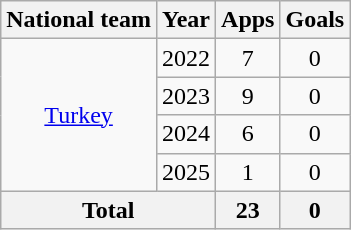<table class=wikitable style=text-align:center>
<tr>
<th>National team</th>
<th>Year</th>
<th>Apps</th>
<th>Goals</th>
</tr>
<tr>
<td rowspan="4"><a href='#'>Turkey</a></td>
<td>2022</td>
<td>7</td>
<td>0</td>
</tr>
<tr>
<td>2023</td>
<td>9</td>
<td>0</td>
</tr>
<tr>
<td>2024</td>
<td>6</td>
<td>0</td>
</tr>
<tr>
<td>2025</td>
<td>1</td>
<td>0</td>
</tr>
<tr>
<th colspan="2">Total</th>
<th>23</th>
<th>0</th>
</tr>
</table>
